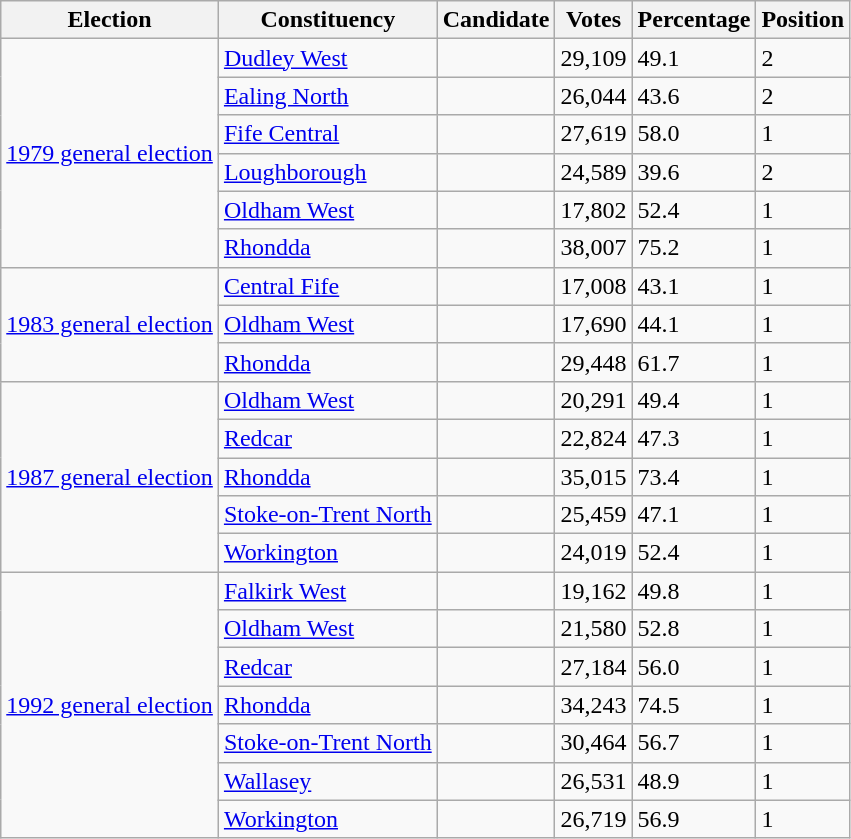<table class="wikitable sortable">
<tr>
<th>Election</th>
<th>Constituency</th>
<th>Candidate</th>
<th>Votes</th>
<th>Percentage</th>
<th>Position</th>
</tr>
<tr>
<td rowspan=6><a href='#'>1979 general election</a></td>
<td><a href='#'>Dudley West</a></td>
<td></td>
<td>29,109</td>
<td>49.1</td>
<td>2</td>
</tr>
<tr>
<td><a href='#'>Ealing North</a></td>
<td></td>
<td>26,044</td>
<td>43.6</td>
<td>2</td>
</tr>
<tr>
<td><a href='#'>Fife Central</a></td>
<td></td>
<td>27,619</td>
<td>58.0</td>
<td>1</td>
</tr>
<tr>
<td><a href='#'>Loughborough</a></td>
<td></td>
<td>24,589</td>
<td>39.6</td>
<td>2</td>
</tr>
<tr>
<td><a href='#'>Oldham West</a></td>
<td></td>
<td>17,802</td>
<td>52.4</td>
<td>1</td>
</tr>
<tr>
<td><a href='#'>Rhondda</a></td>
<td></td>
<td>38,007</td>
<td>75.2</td>
<td>1</td>
</tr>
<tr>
<td rowspan=3><a href='#'>1983 general election</a></td>
<td><a href='#'>Central Fife</a></td>
<td></td>
<td>17,008</td>
<td>43.1</td>
<td>1</td>
</tr>
<tr>
<td><a href='#'>Oldham West</a></td>
<td></td>
<td>17,690</td>
<td>44.1</td>
<td>1</td>
</tr>
<tr>
<td><a href='#'>Rhondda</a></td>
<td></td>
<td>29,448</td>
<td>61.7</td>
<td>1</td>
</tr>
<tr>
<td rowspan=5><a href='#'>1987 general election</a></td>
<td><a href='#'>Oldham West</a></td>
<td></td>
<td>20,291</td>
<td>49.4</td>
<td>1</td>
</tr>
<tr>
<td><a href='#'>Redcar</a></td>
<td></td>
<td>22,824</td>
<td>47.3</td>
<td>1</td>
</tr>
<tr>
<td><a href='#'>Rhondda</a></td>
<td></td>
<td>35,015</td>
<td>73.4</td>
<td>1</td>
</tr>
<tr>
<td><a href='#'>Stoke-on-Trent North</a></td>
<td></td>
<td>25,459</td>
<td>47.1</td>
<td>1</td>
</tr>
<tr>
<td><a href='#'>Workington</a></td>
<td></td>
<td>24,019</td>
<td>52.4</td>
<td>1</td>
</tr>
<tr>
<td rowspan=7><a href='#'>1992 general election</a></td>
<td><a href='#'>Falkirk West</a></td>
<td></td>
<td>19,162</td>
<td>49.8</td>
<td>1</td>
</tr>
<tr>
<td><a href='#'>Oldham West</a></td>
<td></td>
<td>21,580</td>
<td>52.8</td>
<td>1</td>
</tr>
<tr>
<td><a href='#'>Redcar</a></td>
<td></td>
<td>27,184</td>
<td>56.0</td>
<td>1</td>
</tr>
<tr>
<td><a href='#'>Rhondda</a></td>
<td></td>
<td>34,243</td>
<td>74.5</td>
<td>1</td>
</tr>
<tr>
<td><a href='#'>Stoke-on-Trent North</a></td>
<td></td>
<td>30,464</td>
<td>56.7</td>
<td>1</td>
</tr>
<tr>
<td><a href='#'>Wallasey</a></td>
<td></td>
<td>26,531</td>
<td>48.9</td>
<td>1</td>
</tr>
<tr>
<td><a href='#'>Workington</a></td>
<td></td>
<td>26,719</td>
<td>56.9</td>
<td>1</td>
</tr>
</table>
